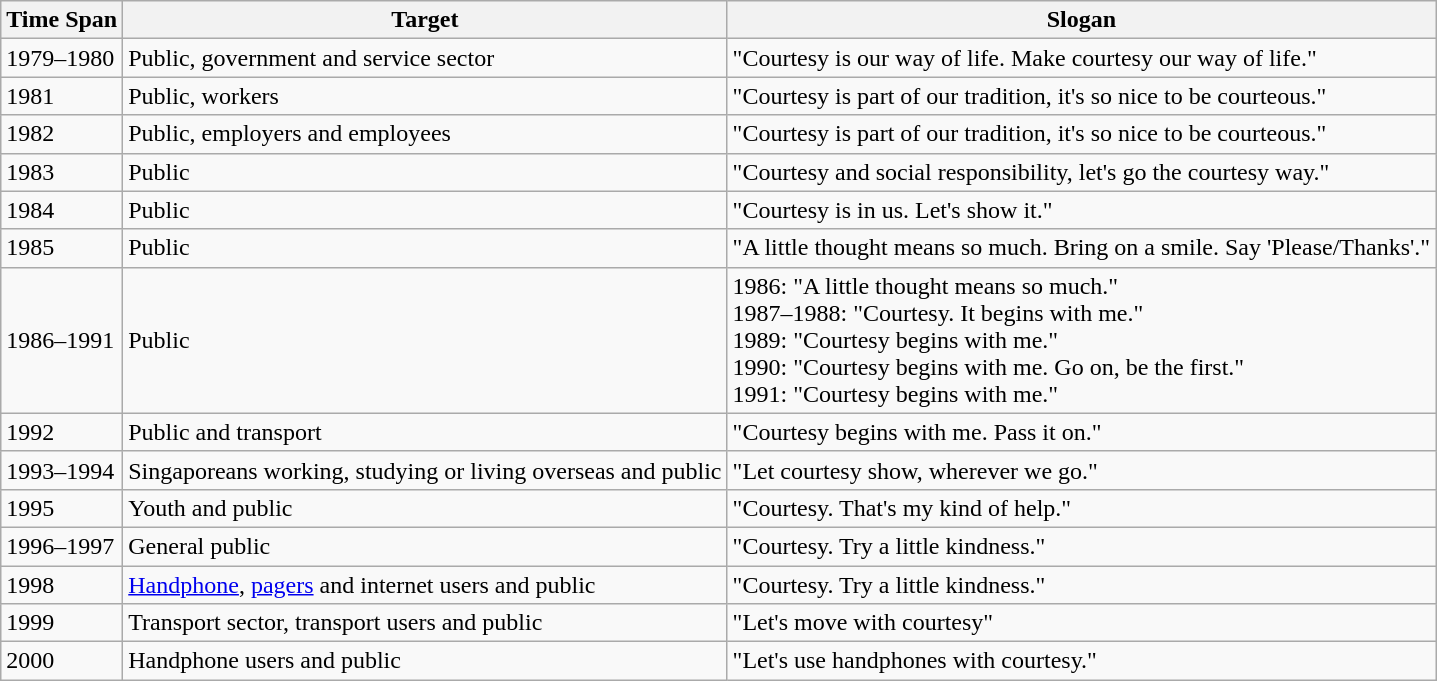<table class="wikitable">
<tr>
<th>Time Span</th>
<th>Target</th>
<th>Slogan</th>
</tr>
<tr>
<td>1979–1980</td>
<td>Public, government and service sector</td>
<td>"Courtesy is our way of life. Make courtesy our way of life."</td>
</tr>
<tr>
<td>1981</td>
<td>Public, workers</td>
<td>"Courtesy is part of our tradition, it's so nice to be courteous."</td>
</tr>
<tr>
<td>1982</td>
<td>Public, employers and employees</td>
<td>"Courtesy is part of our tradition, it's so nice to be courteous."</td>
</tr>
<tr>
<td>1983</td>
<td>Public</td>
<td>"Courtesy and social responsibility, let's go the courtesy way."</td>
</tr>
<tr>
<td>1984</td>
<td>Public</td>
<td>"Courtesy is in us. Let's show it."</td>
</tr>
<tr>
<td>1985</td>
<td>Public</td>
<td>"A little thought means so much. Bring on a smile. Say 'Please/Thanks'."</td>
</tr>
<tr>
<td>1986–1991</td>
<td>Public</td>
<td>1986: "A little thought means so much."<br>1987–1988: "Courtesy. It begins with me."<br>1989: "Courtesy begins with me."<br>1990: "Courtesy begins with me. Go on, be the first."<br>1991: "Courtesy begins with me."</td>
</tr>
<tr>
<td>1992</td>
<td>Public and transport</td>
<td>"Courtesy begins with me. Pass it on."</td>
</tr>
<tr>
<td>1993–1994</td>
<td>Singaporeans working, studying or living overseas and public</td>
<td>"Let courtesy show, wherever we go."</td>
</tr>
<tr>
<td>1995</td>
<td>Youth and public</td>
<td>"Courtesy. That's my kind of help."</td>
</tr>
<tr>
<td>1996–1997</td>
<td>General public</td>
<td>"Courtesy. Try a little kindness."</td>
</tr>
<tr>
<td>1998</td>
<td><a href='#'>Handphone</a>, <a href='#'>pagers</a> and internet users and public</td>
<td>"Courtesy. Try a little kindness."</td>
</tr>
<tr>
<td>1999</td>
<td>Transport sector, transport users and public</td>
<td>"Let's move with courtesy"</td>
</tr>
<tr>
<td>2000</td>
<td>Handphone users and public</td>
<td>"Let's use handphones with courtesy."</td>
</tr>
</table>
